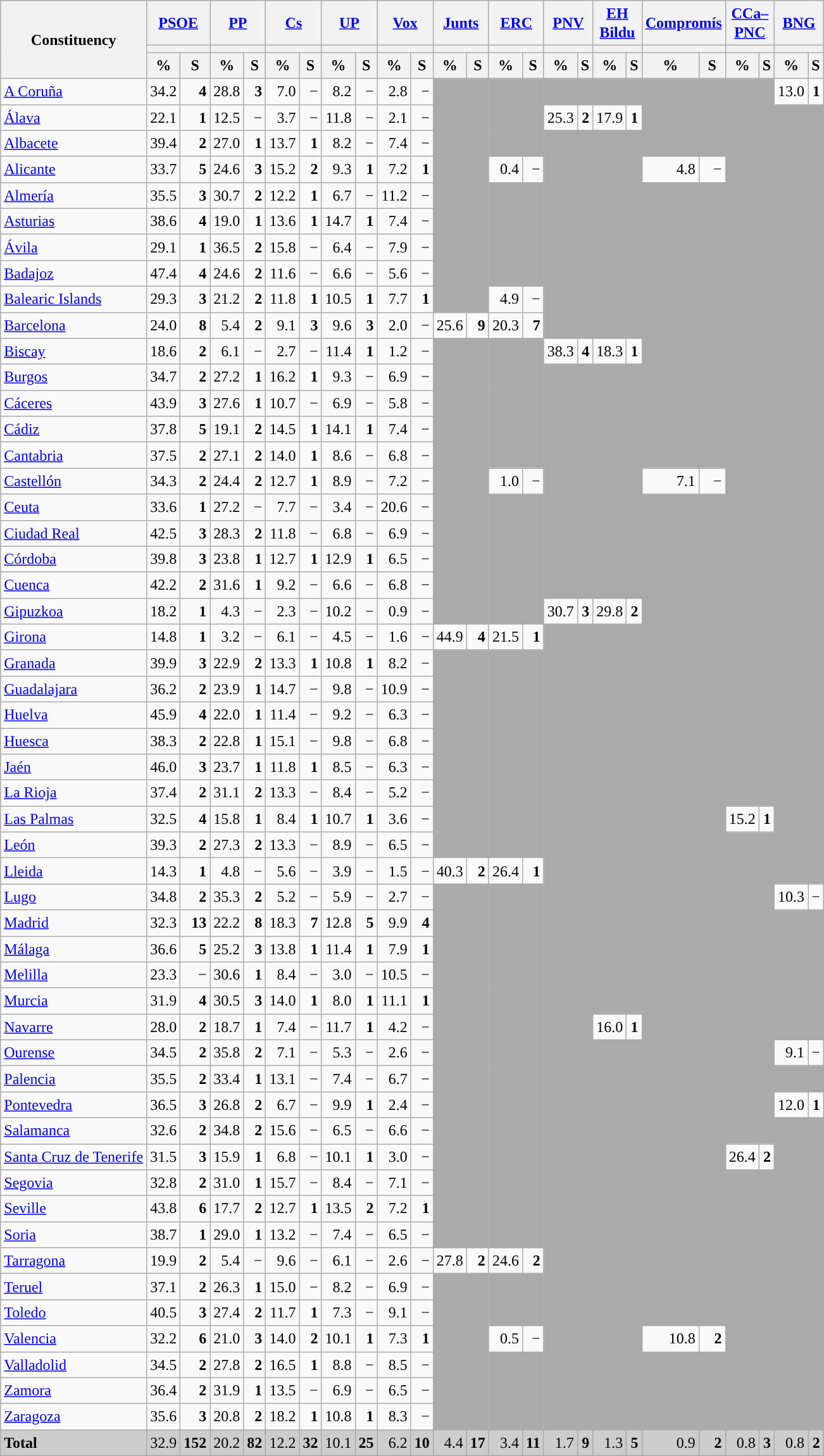<table class="wikitable sortable" style="text-align:right; line-height:20px;">
<tr>
<th rowspan="3">Constituency</th>
<th colspan="2" width="30px" class="unsortable"><a href='#'>PSOE</a></th>
<th colspan="2" width="30px" class="unsortable"><a href='#'>PP</a></th>
<th colspan="2" width="30px" class="unsortable"><a href='#'>Cs</a></th>
<th colspan="2" width="30px" class="unsortable"><a href='#'>UP</a></th>
<th colspan="2" width="30px" class="unsortable"><a href='#'>Vox</a></th>
<th colspan="2" width="30px" class="unsortable"><a href='#'>Junts</a></th>
<th colspan="2" width="30px" class="unsortable"><a href='#'>ERC</a></th>
<th colspan="2" width="30px" class="unsortable"><a href='#'>PNV</a></th>
<th colspan="2" width="30px" class="unsortable"><a href='#'>EH Bildu</a></th>
<th colspan="2" width="30px" class="unsortable"><a href='#'>Compromís</a></th>
<th colspan="2" width="30px" class="unsortable"><a href='#'>CCa–PNC</a></th>
<th colspan="2" width="30px" class="unsortable"><a href='#'>BNG</a></th>
</tr>
<tr>
<th colspan="2" style="background:"></th>
<th colspan="2" style="background:"></th>
<th colspan="2" style="background:"></th>
<th colspan="2" style="background:"></th>
<th colspan="2" style="background:"></th>
<th colspan="2" style="background:"></th>
<th colspan="2" style="background:"></th>
<th colspan="2" style="background:"></th>
<th colspan="2" style="background:"></th>
<th colspan="2" style="background:"></th>
<th colspan="2" style="background:"></th>
<th colspan="2" style="background:"></th>
</tr>
<tr>
<th data-sort-type="number">%</th>
<th data-sort-type="number">S</th>
<th data-sort-type="number">%</th>
<th data-sort-type="number">S</th>
<th data-sort-type="number">%</th>
<th data-sort-type="number">S</th>
<th data-sort-type="number">%</th>
<th data-sort-type="number">S</th>
<th data-sort-type="number">%</th>
<th data-sort-type="number">S</th>
<th data-sort-type="number">%</th>
<th data-sort-type="number">S</th>
<th data-sort-type="number">%</th>
<th data-sort-type="number">S</th>
<th data-sort-type="number">%</th>
<th data-sort-type="number">S</th>
<th data-sort-type="number">%</th>
<th data-sort-type="number">S</th>
<th data-sort-type="number">%</th>
<th data-sort-type="number">S</th>
<th data-sort-type="number">%</th>
<th data-sort-type="number">S</th>
<th data-sort-type="number">%</th>
<th data-sort-type="number">S</th>
</tr>
<tr>
<td align="left"><a href='#'>A Coruña</a></td>
<td style="background:">34.2</td>
<td><strong>4</strong></td>
<td>28.8</td>
<td><strong>3</strong></td>
<td>7.0</td>
<td>−</td>
<td>8.2</td>
<td>−</td>
<td>2.8</td>
<td>−</td>
<td colspan="2" rowspan="9" bgcolor="#AAAAAA"></td>
<td colspan="2" rowspan="3" bgcolor="#AAAAAA"></td>
<td colspan="2" bgcolor="#AAAAAA"></td>
<td colspan="2" bgcolor="#AAAAAA"></td>
<td colspan="2" rowspan="3" bgcolor="#AAAAAA"></td>
<td colspan="2" rowspan="28" bgcolor="#AAAAAA"></td>
<td>13.0</td>
<td><strong>1</strong></td>
</tr>
<tr>
<td align="left"><a href='#'>Álava</a></td>
<td>22.1</td>
<td><strong>1</strong></td>
<td>12.5</td>
<td>−</td>
<td>3.7</td>
<td>−</td>
<td>11.8</td>
<td>−</td>
<td>2.1</td>
<td>−</td>
<td style="background:">25.3</td>
<td><strong>2</strong></td>
<td>17.9</td>
<td><strong>1</strong></td>
<td colspan="2" rowspan="30" bgcolor="#AAAAAA"></td>
</tr>
<tr>
<td align="left"><a href='#'>Albacete</a></td>
<td style="background:">39.4</td>
<td><strong>2</strong></td>
<td>27.0</td>
<td><strong>1</strong></td>
<td>13.7</td>
<td><strong>1</strong></td>
<td>8.2</td>
<td>−</td>
<td>7.4</td>
<td>−</td>
<td colspan="2" rowspan="8" bgcolor="#AAAAAA"></td>
<td colspan="2" rowspan="8" bgcolor="#AAAAAA"></td>
</tr>
<tr>
<td align="left"><a href='#'>Alicante</a></td>
<td style="background:">33.7</td>
<td><strong>5</strong></td>
<td>24.6</td>
<td><strong>3</strong></td>
<td>15.2</td>
<td><strong>2</strong></td>
<td>9.3</td>
<td><strong>1</strong></td>
<td>7.2</td>
<td><strong>1</strong></td>
<td>0.4</td>
<td>−</td>
<td>4.8</td>
<td>−</td>
</tr>
<tr>
<td align="left"><a href='#'>Almería</a></td>
<td style="background:">35.5</td>
<td><strong>3</strong></td>
<td>30.7</td>
<td><strong>2</strong></td>
<td>12.2</td>
<td><strong>1</strong></td>
<td>6.7</td>
<td>−</td>
<td>11.2</td>
<td>−</td>
<td colspan="2" rowspan="4" bgcolor="#AAAAAA"></td>
<td colspan="2" rowspan="11" bgcolor="#AAAAAA"></td>
</tr>
<tr>
<td align="left"><a href='#'>Asturias</a></td>
<td style="background:">38.6</td>
<td><strong>4</strong></td>
<td>19.0</td>
<td><strong>1</strong></td>
<td>13.6</td>
<td><strong>1</strong></td>
<td>14.7</td>
<td><strong>1</strong></td>
<td>7.4</td>
<td>−</td>
</tr>
<tr>
<td align="left"><a href='#'>Ávila</a></td>
<td>29.1</td>
<td><strong>1</strong></td>
<td style="background:">36.5</td>
<td><strong>2</strong></td>
<td>15.8</td>
<td>−</td>
<td>6.4</td>
<td>−</td>
<td>7.9</td>
<td>−</td>
</tr>
<tr>
<td align="left"><a href='#'>Badajoz</a></td>
<td style="background:">47.4</td>
<td><strong>4</strong></td>
<td>24.6</td>
<td><strong>2</strong></td>
<td>11.6</td>
<td>−</td>
<td>6.6</td>
<td>−</td>
<td>5.6</td>
<td>−</td>
</tr>
<tr>
<td align="left"><a href='#'>Balearic Islands</a></td>
<td style="background:">29.3</td>
<td><strong>3</strong></td>
<td>21.2</td>
<td><strong>2</strong></td>
<td>11.8</td>
<td><strong>1</strong></td>
<td>10.5</td>
<td><strong>1</strong></td>
<td>7.7</td>
<td><strong>1</strong></td>
<td>4.9</td>
<td>−</td>
</tr>
<tr>
<td align="left"><a href='#'>Barcelona</a></td>
<td>24.0</td>
<td><strong>8</strong></td>
<td>5.4</td>
<td><strong>2</strong></td>
<td>9.1</td>
<td><strong>3</strong></td>
<td>9.6</td>
<td><strong>3</strong></td>
<td>2.0</td>
<td>−</td>
<td style="background:">25.6</td>
<td><strong>9</strong></td>
<td>20.3</td>
<td><strong>7</strong></td>
</tr>
<tr>
<td align="left"><a href='#'>Biscay</a></td>
<td>18.6</td>
<td><strong>2</strong></td>
<td>6.1</td>
<td>−</td>
<td>2.7</td>
<td>−</td>
<td>11.4</td>
<td><strong>1</strong></td>
<td>1.2</td>
<td>−</td>
<td colspan="2" rowspan="11" bgcolor="#AAAAAA"></td>
<td colspan="2" rowspan="5" bgcolor="#AAAAAA"></td>
<td style="background:">38.3</td>
<td><strong>4</strong></td>
<td>18.3</td>
<td><strong>1</strong></td>
</tr>
<tr>
<td align="left"><a href='#'>Burgos</a></td>
<td style="background:">34.7</td>
<td><strong>2</strong></td>
<td>27.2</td>
<td><strong>1</strong></td>
<td>16.2</td>
<td><strong>1</strong></td>
<td>9.3</td>
<td>−</td>
<td>6.9</td>
<td>−</td>
<td colspan="2" rowspan="9" bgcolor="#AAAAAA"></td>
<td colspan="2" rowspan="9" bgcolor="#AAAAAA"></td>
</tr>
<tr>
<td align="left"><a href='#'>Cáceres</a></td>
<td style="background:">43.9</td>
<td><strong>3</strong></td>
<td>27.6</td>
<td><strong>1</strong></td>
<td>10.7</td>
<td>−</td>
<td>6.9</td>
<td>−</td>
<td>5.8</td>
<td>−</td>
</tr>
<tr>
<td align="left"><a href='#'>Cádiz</a></td>
<td style="background:">37.8</td>
<td><strong>5</strong></td>
<td>19.1</td>
<td><strong>2</strong></td>
<td>14.5</td>
<td><strong>1</strong></td>
<td>14.1</td>
<td><strong>1</strong></td>
<td>7.4</td>
<td>−</td>
</tr>
<tr>
<td align="left"><a href='#'>Cantabria</a></td>
<td style="background:">37.5</td>
<td><strong>2</strong></td>
<td>27.1</td>
<td><strong>2</strong></td>
<td>14.0</td>
<td><strong>1</strong></td>
<td>8.6</td>
<td>−</td>
<td>6.8</td>
<td>−</td>
</tr>
<tr>
<td align="left"><a href='#'>Castellón</a></td>
<td style="background:">34.3</td>
<td><strong>2</strong></td>
<td>24.4</td>
<td><strong>2</strong></td>
<td>12.7</td>
<td><strong>1</strong></td>
<td>8.9</td>
<td>−</td>
<td>7.2</td>
<td>−</td>
<td>1.0</td>
<td>−</td>
<td>7.1</td>
<td>−</td>
</tr>
<tr>
<td align="left"><a href='#'>Ceuta</a></td>
<td style="background:">33.6</td>
<td><strong>1</strong></td>
<td>27.2</td>
<td>−</td>
<td>7.7</td>
<td>−</td>
<td>3.4</td>
<td>−</td>
<td>20.6</td>
<td>−</td>
<td colspan="2" rowspan="5" bgcolor="#AAAAAA"></td>
<td colspan="2" rowspan="32" bgcolor="#AAAAAA"></td>
</tr>
<tr>
<td align="left"><a href='#'>Ciudad Real</a></td>
<td style="background:">42.5</td>
<td><strong>3</strong></td>
<td>28.3</td>
<td><strong>2</strong></td>
<td>11.8</td>
<td>−</td>
<td>6.8</td>
<td>−</td>
<td>6.9</td>
<td>−</td>
</tr>
<tr>
<td align="left"><a href='#'>Córdoba</a></td>
<td style="background:">39.8</td>
<td><strong>3</strong></td>
<td>23.8</td>
<td><strong>1</strong></td>
<td>12.7</td>
<td><strong>1</strong></td>
<td>12.9</td>
<td><strong>1</strong></td>
<td>6.5</td>
<td>−</td>
</tr>
<tr>
<td align="left"><a href='#'>Cuenca</a></td>
<td style="background:">42.2</td>
<td><strong>2</strong></td>
<td>31.6</td>
<td><strong>1</strong></td>
<td>9.2</td>
<td>−</td>
<td>6.6</td>
<td>−</td>
<td>6.8</td>
<td>−</td>
</tr>
<tr>
<td align="left"><a href='#'>Gipuzkoa</a></td>
<td>18.2</td>
<td><strong>1</strong></td>
<td>4.3</td>
<td>−</td>
<td>2.3</td>
<td>−</td>
<td>10.2</td>
<td>−</td>
<td>0.9</td>
<td>−</td>
<td style="background:">30.7</td>
<td><strong>3</strong></td>
<td>29.8</td>
<td><strong>2</strong></td>
</tr>
<tr>
<td align="left"><a href='#'>Girona</a></td>
<td>14.8</td>
<td><strong>1</strong></td>
<td>3.2</td>
<td>−</td>
<td>6.1</td>
<td>−</td>
<td>4.5</td>
<td>−</td>
<td>1.6</td>
<td>−</td>
<td style="background:">44.9</td>
<td><strong>4</strong></td>
<td>21.5</td>
<td><strong>1</strong></td>
<td colspan="2" rowspan="31" bgcolor="#AAAAAA"></td>
<td colspan="2" rowspan="15" bgcolor="#AAAAAA"></td>
</tr>
<tr>
<td align="left"><a href='#'>Granada</a></td>
<td style="background:">39.9</td>
<td><strong>3</strong></td>
<td>22.9</td>
<td><strong>2</strong></td>
<td>13.3</td>
<td><strong>1</strong></td>
<td>10.8</td>
<td><strong>1</strong></td>
<td>8.2</td>
<td>−</td>
<td colspan="2" rowspan="8" bgcolor="#AAAAAA"></td>
<td colspan="2" rowspan="8" bgcolor="#AAAAAA"></td>
</tr>
<tr>
<td align="left"><a href='#'>Guadalajara</a></td>
<td style="background:">36.2</td>
<td><strong>2</strong></td>
<td>23.9</td>
<td><strong>1</strong></td>
<td>14.7</td>
<td>−</td>
<td>9.8</td>
<td>−</td>
<td>10.9</td>
<td>−</td>
</tr>
<tr>
<td align="left"><a href='#'>Huelva</a></td>
<td style="background:">45.9</td>
<td><strong>4</strong></td>
<td>22.0</td>
<td><strong>1</strong></td>
<td>11.4</td>
<td>−</td>
<td>9.2</td>
<td>−</td>
<td>6.3</td>
<td>−</td>
</tr>
<tr>
<td align="left"><a href='#'>Huesca</a></td>
<td style="background:">38.3</td>
<td><strong>2</strong></td>
<td>22.8</td>
<td><strong>1</strong></td>
<td>15.1</td>
<td>−</td>
<td>9.8</td>
<td>−</td>
<td>6.8</td>
<td>−</td>
</tr>
<tr>
<td align="left"><a href='#'>Jaén</a></td>
<td style="background:">46.0</td>
<td><strong>3</strong></td>
<td>23.7</td>
<td><strong>1</strong></td>
<td>11.8</td>
<td><strong>1</strong></td>
<td>8.5</td>
<td>−</td>
<td>6.3</td>
<td>−</td>
</tr>
<tr>
<td align="left"><a href='#'>La Rioja</a></td>
<td style="background:">37.4</td>
<td><strong>2</strong></td>
<td>31.1</td>
<td><strong>2</strong></td>
<td>13.3</td>
<td>−</td>
<td>8.4</td>
<td>−</td>
<td>5.2</td>
<td>−</td>
</tr>
<tr>
<td align="left"><a href='#'>Las Palmas</a></td>
<td style="background:">32.5</td>
<td><strong>4</strong></td>
<td>15.8</td>
<td><strong>1</strong></td>
<td>8.4</td>
<td><strong>1</strong></td>
<td>10.7</td>
<td><strong>1</strong></td>
<td>3.6</td>
<td>−</td>
<td>15.2</td>
<td><strong>1</strong></td>
</tr>
<tr>
<td align="left"><a href='#'>León</a></td>
<td style="background:">39.3</td>
<td><strong>2</strong></td>
<td>27.3</td>
<td><strong>2</strong></td>
<td>13.3</td>
<td>−</td>
<td>8.9</td>
<td>−</td>
<td>6.5</td>
<td>−</td>
<td colspan="2" rowspan="12" bgcolor="#AAAAAA"></td>
</tr>
<tr>
<td align="left"><a href='#'>Lleida</a></td>
<td>14.3</td>
<td><strong>1</strong></td>
<td>4.8</td>
<td>−</td>
<td>5.6</td>
<td>−</td>
<td>3.9</td>
<td>−</td>
<td>1.5</td>
<td>−</td>
<td style="background:">40.3</td>
<td><strong>2</strong></td>
<td>26.4</td>
<td><strong>1</strong></td>
</tr>
<tr>
<td align="left"><a href='#'>Lugo</a></td>
<td>34.8</td>
<td><strong>2</strong></td>
<td style="background:">35.3</td>
<td><strong>2</strong></td>
<td>5.2</td>
<td>−</td>
<td>5.9</td>
<td>−</td>
<td>2.7</td>
<td>−</td>
<td colspan="2" rowspan="14" bgcolor="#AAAAAA"></td>
<td colspan="2" rowspan="14" bgcolor="#AAAAAA"></td>
<td>10.3</td>
<td>−</td>
</tr>
<tr>
<td align="left"><a href='#'>Madrid</a></td>
<td style="background:">32.3</td>
<td><strong>13</strong></td>
<td>22.2</td>
<td><strong>8</strong></td>
<td>18.3</td>
<td><strong>7</strong></td>
<td>12.8</td>
<td><strong>5</strong></td>
<td>9.9</td>
<td><strong>4</strong></td>
<td colspan="2" rowspan="5" bgcolor="#AAAAAA"></td>
</tr>
<tr>
<td align="left"><a href='#'>Málaga</a></td>
<td style="background:">36.6</td>
<td><strong>5</strong></td>
<td>25.2</td>
<td><strong>3</strong></td>
<td>13.8</td>
<td><strong>1</strong></td>
<td>11.4</td>
<td><strong>1</strong></td>
<td>7.9</td>
<td><strong>1</strong></td>
</tr>
<tr>
<td align="left"><a href='#'>Melilla</a></td>
<td>23.3</td>
<td>−</td>
<td style="background:">30.6</td>
<td><strong>1</strong></td>
<td>8.4</td>
<td>−</td>
<td>3.0</td>
<td>−</td>
<td>10.5</td>
<td>−</td>
</tr>
<tr>
<td align="left"><a href='#'>Murcia</a></td>
<td style="background:">31.9</td>
<td><strong>4</strong></td>
<td>30.5</td>
<td><strong>3</strong></td>
<td>14.0</td>
<td><strong>1</strong></td>
<td>8.0</td>
<td><strong>1</strong></td>
<td>11.1</td>
<td><strong>1</strong></td>
</tr>
<tr>
<td align="left"><a href='#'>Navarre</a></td>
<td style="background:">28.0</td>
<td><strong>2</strong></td>
<td>18.7</td>
<td><strong>1</strong></td>
<td>7.4</td>
<td>−</td>
<td>11.7</td>
<td><strong>1</strong></td>
<td>4.2</td>
<td>−</td>
<td>16.0</td>
<td><strong>1</strong></td>
</tr>
<tr>
<td align="left"><a href='#'>Ourense</a></td>
<td>34.5</td>
<td><strong>2</strong></td>
<td style="background:">35.8</td>
<td><strong>2</strong></td>
<td>7.1</td>
<td>−</td>
<td>5.3</td>
<td>−</td>
<td>2.6</td>
<td>−</td>
<td colspan="2" rowspan="15" bgcolor="#AAAAAA"></td>
<td>9.1</td>
<td>−</td>
</tr>
<tr>
<td align="left"><a href='#'>Palencia</a></td>
<td style="background:">35.5</td>
<td><strong>2</strong></td>
<td>33.4</td>
<td><strong>1</strong></td>
<td>13.1</td>
<td>−</td>
<td>7.4</td>
<td>−</td>
<td>6.7</td>
<td>−</td>
<td colspan="2" bgcolor="#AAAAAA"></td>
</tr>
<tr>
<td align="left"><a href='#'>Pontevedra</a></td>
<td style="background:">36.5</td>
<td><strong>3</strong></td>
<td>26.8</td>
<td><strong>2</strong></td>
<td>6.7</td>
<td>−</td>
<td>9.9</td>
<td><strong>1</strong></td>
<td>2.4</td>
<td>−</td>
<td>12.0</td>
<td><strong>1</strong></td>
</tr>
<tr>
<td align="left"><a href='#'>Salamanca</a></td>
<td>32.6</td>
<td><strong>2</strong></td>
<td style="background:">34.8</td>
<td><strong>2</strong></td>
<td>15.6</td>
<td>−</td>
<td>6.5</td>
<td>−</td>
<td>6.6</td>
<td>−</td>
<td colspan="2" rowspan="12" bgcolor="#AAAAAA"></td>
</tr>
<tr>
<td align="left"><a href='#'>Santa Cruz de Tenerife</a></td>
<td style="background:">31.5</td>
<td><strong>3</strong></td>
<td>15.9</td>
<td><strong>1</strong></td>
<td>6.8</td>
<td>−</td>
<td>10.1</td>
<td><strong>1</strong></td>
<td>3.0</td>
<td>−</td>
<td>26.4</td>
<td><strong>2</strong></td>
</tr>
<tr>
<td align="left"><a href='#'>Segovia</a></td>
<td style="background:">32.8</td>
<td><strong>2</strong></td>
<td>31.0</td>
<td><strong>1</strong></td>
<td>15.7</td>
<td>−</td>
<td>8.4</td>
<td>−</td>
<td>7.1</td>
<td>−</td>
<td colspan="2" rowspan="10" bgcolor="#AAAAAA"></td>
</tr>
<tr>
<td align="left"><a href='#'>Seville</a></td>
<td style="background:">43.8</td>
<td><strong>6</strong></td>
<td>17.7</td>
<td><strong>2</strong></td>
<td>12.7</td>
<td><strong>1</strong></td>
<td>13.5</td>
<td><strong>2</strong></td>
<td>7.2</td>
<td><strong>1</strong></td>
</tr>
<tr>
<td align="left"><a href='#'>Soria</a></td>
<td style="background:">38.7</td>
<td><strong>1</strong></td>
<td>29.0</td>
<td><strong>1</strong></td>
<td>13.2</td>
<td>−</td>
<td>7.4</td>
<td>−</td>
<td>6.5</td>
<td>−</td>
</tr>
<tr>
<td align="left"><a href='#'>Tarragona</a></td>
<td>19.9</td>
<td><strong>2</strong></td>
<td>5.4</td>
<td>−</td>
<td>9.6</td>
<td>−</td>
<td>6.1</td>
<td>−</td>
<td>2.6</td>
<td>−</td>
<td style="background:">27.8</td>
<td><strong>2</strong></td>
<td>24.6</td>
<td><strong>2</strong></td>
</tr>
<tr>
<td align="left"><a href='#'>Teruel</a></td>
<td style="background:">37.1</td>
<td><strong>2</strong></td>
<td>26.3</td>
<td><strong>1</strong></td>
<td>15.0</td>
<td>−</td>
<td>8.2</td>
<td>−</td>
<td>6.9</td>
<td>−</td>
<td colspan="2" rowspan="6" bgcolor="#AAAAAA"></td>
<td colspan="2" rowspan="2" bgcolor="#AAAAAA"></td>
</tr>
<tr>
<td align="left"><a href='#'>Toledo</a></td>
<td style="background:">40.5</td>
<td><strong>3</strong></td>
<td>27.4</td>
<td><strong>2</strong></td>
<td>11.7</td>
<td><strong>1</strong></td>
<td>7.3</td>
<td>−</td>
<td>9.1</td>
<td>−</td>
</tr>
<tr>
<td align="left"><a href='#'>Valencia</a></td>
<td style="background:">32.2</td>
<td><strong>6</strong></td>
<td>21.0</td>
<td><strong>3</strong></td>
<td>14.0</td>
<td><strong>2</strong></td>
<td>10.1</td>
<td><strong>1</strong></td>
<td>7.3</td>
<td><strong>1</strong></td>
<td>0.5</td>
<td>−</td>
<td>10.8</td>
<td><strong>2</strong></td>
</tr>
<tr>
<td align="left"><a href='#'>Valladolid</a></td>
<td style="background:">34.5</td>
<td><strong>2</strong></td>
<td>27.8</td>
<td><strong>2</strong></td>
<td>16.5</td>
<td><strong>1</strong></td>
<td>8.8</td>
<td>−</td>
<td>8.5</td>
<td>−</td>
<td colspan="2" rowspan="3" bgcolor="#AAAAAA"></td>
<td colspan="2" rowspan="3" bgcolor="#AAAAAA"></td>
</tr>
<tr>
<td align="left"><a href='#'>Zamora</a></td>
<td style="background:">36.4</td>
<td><strong>2</strong></td>
<td>31.9</td>
<td><strong>1</strong></td>
<td>13.5</td>
<td>−</td>
<td>6.9</td>
<td>−</td>
<td>6.5</td>
<td>−</td>
</tr>
<tr>
<td align="left"><a href='#'>Zaragoza</a></td>
<td style="background:">35.6</td>
<td><strong>3</strong></td>
<td>20.8</td>
<td><strong>2</strong></td>
<td>18.2</td>
<td><strong>1</strong></td>
<td>10.8</td>
<td><strong>1</strong></td>
<td>8.3</td>
<td>−</td>
</tr>
<tr style="background:#CDCDCD;">
<td align="left"><strong>Total</strong></td>
<td style="background:">32.9</td>
<td><strong>152</strong></td>
<td>20.2</td>
<td><strong>82</strong></td>
<td>12.2</td>
<td><strong>32</strong></td>
<td>10.1</td>
<td><strong>25</strong></td>
<td>6.2</td>
<td><strong>10</strong></td>
<td>4.4</td>
<td><strong>17</strong></td>
<td>3.4</td>
<td><strong>11</strong></td>
<td>1.7</td>
<td><strong>9</strong></td>
<td>1.3</td>
<td><strong>5</strong></td>
<td>0.9</td>
<td><strong>2</strong></td>
<td>0.8</td>
<td><strong>3</strong></td>
<td>0.8</td>
<td><strong>2</strong></td>
</tr>
</table>
